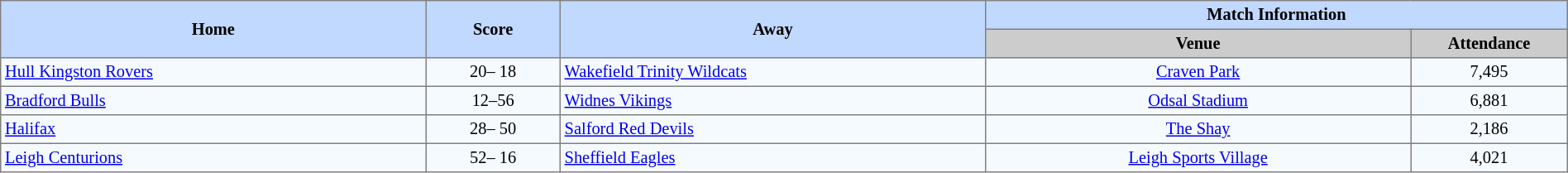<table border=1 style="border-collapse:collapse; font-size:85%; text-align:center;" cellpadding=3 cellspacing=0 width=100%>
<tr bgcolor=#C1D8FF>
<th rowspan=2 width=19%>Home</th>
<th rowspan=2 width=6%>Score</th>
<th rowspan=2 width=19%>Away</th>
<th colspan=2>Match Information</th>
</tr>
<tr bgcolor=#CCCCCC>
<th width=19%>Venue</th>
<th width=7%>Attendance</th>
</tr>
<tr bgcolor=#F5FAFF>
<td align=left> <a href='#'>Hull Kingston Rovers</a></td>
<td>20– 18</td>
<td align=left> <a href='#'>Wakefield Trinity Wildcats</a></td>
<td><a href='#'>Craven Park</a></td>
<td>7,495</td>
</tr>
<tr bgcolor=#F5FAFF>
<td align=left> <a href='#'>Bradford Bulls</a></td>
<td>12–56</td>
<td align=left> <a href='#'>Widnes Vikings</a></td>
<td><a href='#'>Odsal Stadium</a></td>
<td>6,881</td>
</tr>
<tr bgcolor=#F5FAFF>
<td align=left> <a href='#'>Halifax</a></td>
<td>28– 50</td>
<td align=left> <a href='#'>Salford Red Devils</a></td>
<td><a href='#'>The Shay</a></td>
<td>2,186</td>
</tr>
<tr bgcolor=#F5FAFF>
<td align=left> <a href='#'>Leigh Centurions</a></td>
<td>52–  16</td>
<td align=left> <a href='#'>Sheffield Eagles</a></td>
<td><a href='#'>Leigh Sports Village</a></td>
<td>4,021</td>
</tr>
</table>
